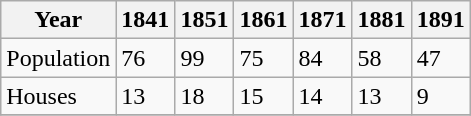<table class="wikitable">
<tr>
<th>Year</th>
<th>1841</th>
<th>1851</th>
<th>1861</th>
<th>1871</th>
<th>1881</th>
<th>1891</th>
</tr>
<tr>
<td>Population</td>
<td>76</td>
<td>99</td>
<td>75</td>
<td>84</td>
<td>58</td>
<td>47</td>
</tr>
<tr>
<td>Houses</td>
<td>13</td>
<td>18</td>
<td>15</td>
<td>14</td>
<td>13</td>
<td>9</td>
</tr>
<tr>
</tr>
</table>
